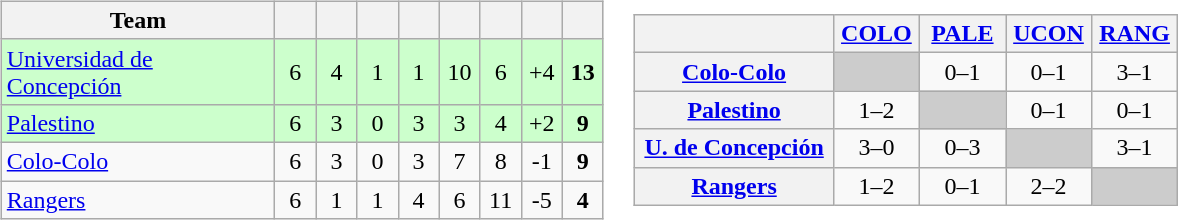<table>
<tr>
<td><br><table class="wikitable" style="text-align: center;">
<tr>
<th width=175>Team</th>
<th width=20></th>
<th width=20></th>
<th width=20></th>
<th width=20></th>
<th width=20></th>
<th width=20></th>
<th width=20></th>
<th width=20></th>
</tr>
<tr align=center bgcolor=CCFFCC>
<td align=left><a href='#'>Universidad de Concepción</a></td>
<td>6</td>
<td>4</td>
<td>1</td>
<td>1</td>
<td>10</td>
<td>6</td>
<td>+4</td>
<td><strong>13</strong></td>
</tr>
<tr align=center bgcolor=CCFFCC>
<td align=left><a href='#'>Palestino</a></td>
<td>6</td>
<td>3</td>
<td>0</td>
<td>3</td>
<td>3</td>
<td>4</td>
<td>+2</td>
<td><strong>9</strong></td>
</tr>
<tr align=center>
<td align=left><a href='#'>Colo-Colo</a></td>
<td>6</td>
<td>3</td>
<td>0</td>
<td>3</td>
<td>7</td>
<td>8</td>
<td>-1</td>
<td><strong>9</strong></td>
</tr>
<tr align=center>
<td align=left><a href='#'>Rangers</a></td>
<td>6</td>
<td>1</td>
<td>1</td>
<td>4</td>
<td>6</td>
<td>11</td>
<td>-5</td>
<td><strong>4</strong></td>
</tr>
</table>
</td>
<td><br><table class="wikitable" style="text-align:center">
<tr>
<th width="125"> </th>
<th width="50"><a href='#'>COLO</a></th>
<th width="50"><a href='#'>PALE</a></th>
<th width="50"><a href='#'>UCON</a></th>
<th width="50"><a href='#'>RANG</a></th>
</tr>
<tr>
<th><a href='#'>Colo-Colo</a></th>
<td bgcolor="#CCCCCC"></td>
<td>0–1</td>
<td>0–1</td>
<td>3–1</td>
</tr>
<tr>
<th><a href='#'>Palestino</a></th>
<td>1–2</td>
<td bgcolor="#CCCCCC"></td>
<td>0–1</td>
<td>0–1</td>
</tr>
<tr>
<th><a href='#'>U. de Concepción</a></th>
<td>3–0</td>
<td>0–3</td>
<td bgcolor="#CCCCCC"></td>
<td>3–1</td>
</tr>
<tr>
<th><a href='#'>Rangers</a></th>
<td>1–2</td>
<td>0–1</td>
<td>2–2</td>
<td bgcolor="#CCCCCC"></td>
</tr>
</table>
</td>
</tr>
</table>
